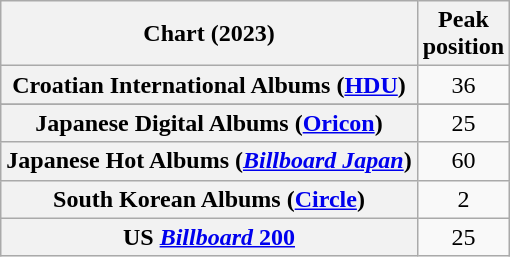<table class="wikitable sortable plainrowheaders" style="text-align:center;">
<tr>
<th scope="col">Chart (2023)</th>
<th scope="col">Peak<br>position</th>
</tr>
<tr>
<th scope="row">Croatian International Albums (<a href='#'>HDU</a>)</th>
<td>36</td>
</tr>
<tr>
</tr>
<tr>
<th scope="row">Japanese Digital Albums (<a href='#'>Oricon</a>)</th>
<td>25</td>
</tr>
<tr>
<th scope="row">Japanese Hot Albums (<em><a href='#'>Billboard Japan</a></em>)</th>
<td>60</td>
</tr>
<tr>
<th scope="row">South Korean Albums (<a href='#'>Circle</a>)</th>
<td>2</td>
</tr>
<tr>
<th scope="row">US <a href='#'><em>Billboard</em> 200</a></th>
<td>25</td>
</tr>
</table>
